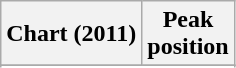<table class="wikitable sortable">
<tr>
<th scope="col">Chart (2011)</th>
<th scope="col">Peak<br>position</th>
</tr>
<tr>
</tr>
<tr>
</tr>
<tr>
</tr>
</table>
